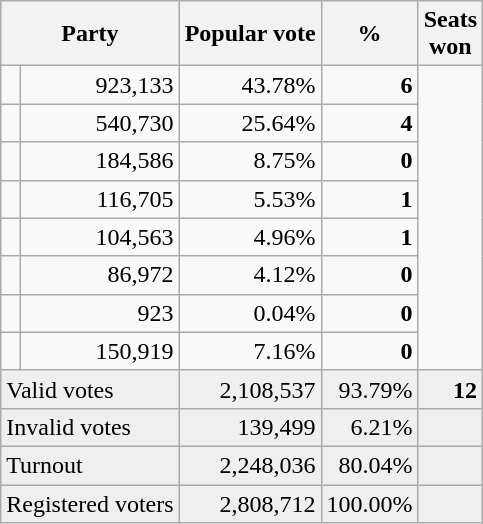<table class=wikitable style="text-align:right">
<tr>
<th colspan=2>Party</th>
<th>Popular vote</th>
<th>%</th>
<th>Seats<br>won</th>
</tr>
<tr>
<td></td>
<td>923,133</td>
<td>43.78%</td>
<td><strong>6</strong></td>
</tr>
<tr>
<td></td>
<td>540,730</td>
<td>25.64%</td>
<td><strong>4</strong></td>
</tr>
<tr>
<td></td>
<td>184,586</td>
<td>8.75%</td>
<td><strong>0</strong></td>
</tr>
<tr>
<td></td>
<td>116,705</td>
<td>5.53%</td>
<td><strong>1</strong></td>
</tr>
<tr>
<td></td>
<td>104,563</td>
<td>4.96%</td>
<td><strong>1</strong></td>
</tr>
<tr>
<td></td>
<td>86,972</td>
<td>4.12%</td>
<td><strong>0</strong></td>
</tr>
<tr>
<td></td>
<td>923</td>
<td>0.04%</td>
<td><strong>0</strong></td>
</tr>
<tr>
<td></td>
<td>150,919</td>
<td>7.16%</td>
<td><strong>0</strong></td>
</tr>
<tr bgcolor=#efefef>
<td align=left colspan=2>Valid votes</td>
<td>2,108,537</td>
<td>93.79%</td>
<td><strong>12</strong></td>
</tr>
<tr bgcolor=#efefef>
<td align=left colspan=2>Invalid votes</td>
<td>139,499</td>
<td>6.21%</td>
<td></td>
</tr>
<tr bgcolor=#efefef>
<td align=left colspan=2>Turnout</td>
<td>2,248,036</td>
<td>80.04%</td>
<td></td>
</tr>
<tr bgcolor=#efefef>
<td align=left colspan=2>Registered voters</td>
<td>2,808,712</td>
<td>100.00%</td>
<td></td>
</tr>
</table>
